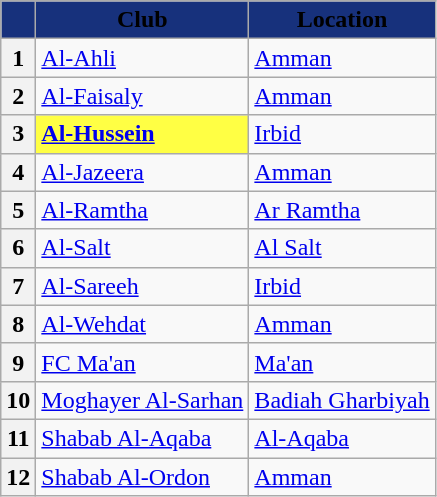<table class="wikitable sortable" style="text-align:left">
<tr>
<th style="background:#17317c;"></th>
<th style="background:#17317c;"><span>Club</span></th>
<th style="background:#17317c;"><span>Location</span></th>
</tr>
<tr>
<th>1</th>
<td><a href='#'>Al-Ahli</a></td>
<td><a href='#'>Amman</a></td>
</tr>
<tr>
<th>2</th>
<td><a href='#'>Al-Faisaly</a></td>
<td><a href='#'>Amman</a></td>
</tr>
<tr>
<th>3</th>
<td bgcolor=#ffff44><strong><a href='#'>Al-Hussein</a></strong></td>
<td><a href='#'>Irbid</a></td>
</tr>
<tr>
<th>4</th>
<td><a href='#'>Al-Jazeera</a></td>
<td><a href='#'>Amman</a></td>
</tr>
<tr>
<th>5</th>
<td><a href='#'>Al-Ramtha</a></td>
<td><a href='#'>Ar Ramtha</a></td>
</tr>
<tr>
<th>6</th>
<td><a href='#'>Al-Salt</a></td>
<td><a href='#'>Al Salt</a></td>
</tr>
<tr>
<th>7</th>
<td><a href='#'>Al-Sareeh</a></td>
<td><a href='#'>Irbid</a></td>
</tr>
<tr>
<th>8</th>
<td><a href='#'>Al-Wehdat</a></td>
<td><a href='#'>Amman</a></td>
</tr>
<tr>
<th>9</th>
<td><a href='#'>FC Ma'an</a></td>
<td><a href='#'>Ma'an</a></td>
</tr>
<tr>
<th>10</th>
<td><a href='#'>Moghayer Al-Sarhan</a></td>
<td><a href='#'>Badiah Gharbiyah</a></td>
</tr>
<tr>
<th>11</th>
<td><a href='#'>Shabab Al-Aqaba</a></td>
<td><a href='#'>Al-Aqaba</a></td>
</tr>
<tr>
<th>12</th>
<td><a href='#'>Shabab Al-Ordon</a></td>
<td><a href='#'>Amman</a></td>
</tr>
</table>
